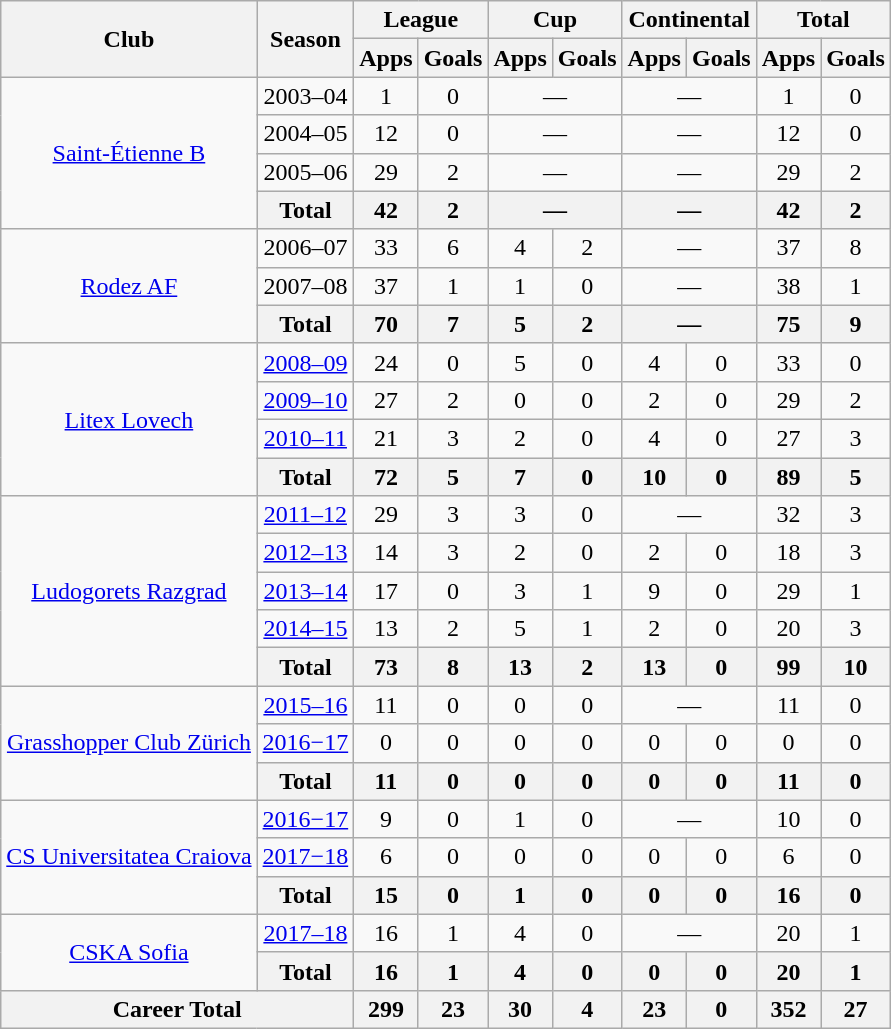<table class="wikitable" style="text-align: center;">
<tr>
<th rowspan="2">Club</th>
<th rowspan="2">Season</th>
<th colspan="2">League</th>
<th colspan="2">Cup</th>
<th colspan="2">Continental</th>
<th colspan="2">Total</th>
</tr>
<tr>
<th>Apps</th>
<th>Goals</th>
<th>Apps</th>
<th>Goals</th>
<th>Apps</th>
<th>Goals</th>
<th>Apps</th>
<th>Goals</th>
</tr>
<tr>
<td rowspan="4"><a href='#'>Saint-Étienne B</a></td>
<td>2003–04</td>
<td>1</td>
<td>0</td>
<td colspan="2">—</td>
<td colspan="2">—</td>
<td>1</td>
<td>0</td>
</tr>
<tr>
<td>2004–05</td>
<td>12</td>
<td>0</td>
<td colspan="2">—</td>
<td colspan="2">—</td>
<td>12</td>
<td>0</td>
</tr>
<tr>
<td>2005–06</td>
<td>29</td>
<td>2</td>
<td colspan="2">—</td>
<td colspan="2">—</td>
<td>29</td>
<td>2</td>
</tr>
<tr>
<th>Total</th>
<th>42</th>
<th>2</th>
<th colspan="2">—</th>
<th colspan="2">—</th>
<th>42</th>
<th>2</th>
</tr>
<tr>
<td rowspan="3"><a href='#'>Rodez AF</a></td>
<td>2006–07</td>
<td>33</td>
<td>6</td>
<td>4</td>
<td>2</td>
<td colspan="2">—</td>
<td>37</td>
<td>8</td>
</tr>
<tr>
<td>2007–08</td>
<td>37</td>
<td>1</td>
<td>1</td>
<td>0</td>
<td colspan="2">—</td>
<td>38</td>
<td>1</td>
</tr>
<tr>
<th>Total</th>
<th>70</th>
<th>7</th>
<th>5</th>
<th>2</th>
<th colspan="2">—</th>
<th>75</th>
<th>9</th>
</tr>
<tr>
<td rowspan="4"><a href='#'>Litex Lovech</a></td>
<td><a href='#'>2008–09</a></td>
<td>24</td>
<td>0</td>
<td>5</td>
<td>0</td>
<td>4</td>
<td>0</td>
<td>33</td>
<td>0</td>
</tr>
<tr>
<td><a href='#'>2009–10</a></td>
<td>27</td>
<td>2</td>
<td>0</td>
<td>0</td>
<td>2</td>
<td>0</td>
<td>29</td>
<td>2</td>
</tr>
<tr>
<td><a href='#'>2010–11</a></td>
<td>21</td>
<td>3</td>
<td>2</td>
<td>0</td>
<td>4</td>
<td>0</td>
<td>27</td>
<td>3</td>
</tr>
<tr>
<th>Total</th>
<th>72</th>
<th>5</th>
<th>7</th>
<th>0</th>
<th>10</th>
<th>0</th>
<th>89</th>
<th>5</th>
</tr>
<tr>
<td rowspan="5"><a href='#'>Ludogorets Razgrad</a></td>
<td><a href='#'>2011–12</a></td>
<td>29</td>
<td>3</td>
<td>3</td>
<td>0</td>
<td colspan="2">—</td>
<td>32</td>
<td>3</td>
</tr>
<tr>
<td><a href='#'>2012–13</a></td>
<td>14</td>
<td>3</td>
<td>2</td>
<td>0</td>
<td>2</td>
<td>0</td>
<td>18</td>
<td>3</td>
</tr>
<tr>
<td><a href='#'>2013–14</a></td>
<td>17</td>
<td>0</td>
<td>3</td>
<td>1</td>
<td>9</td>
<td>0</td>
<td>29</td>
<td>1</td>
</tr>
<tr>
<td><a href='#'>2014–15</a></td>
<td>13</td>
<td>2</td>
<td>5</td>
<td>1</td>
<td>2</td>
<td>0</td>
<td>20</td>
<td>3</td>
</tr>
<tr>
<th>Total</th>
<th>73</th>
<th>8</th>
<th>13</th>
<th>2</th>
<th>13</th>
<th>0</th>
<th>99</th>
<th>10</th>
</tr>
<tr>
<td rowspan="3"><a href='#'>Grasshopper Club Zürich</a></td>
<td><a href='#'>2015–16</a></td>
<td>11</td>
<td>0</td>
<td>0</td>
<td>0</td>
<td colspan="2">—</td>
<td>11</td>
<td>0</td>
</tr>
<tr>
<td><a href='#'>2016−17</a></td>
<td>0</td>
<td>0</td>
<td>0</td>
<td>0</td>
<td>0</td>
<td>0</td>
<td>0</td>
<td>0</td>
</tr>
<tr>
<th>Total</th>
<th>11</th>
<th>0</th>
<th>0</th>
<th>0</th>
<th>0</th>
<th>0</th>
<th>11</th>
<th>0</th>
</tr>
<tr>
<td rowspan="3"><a href='#'>CS Universitatea Craiova</a></td>
<td><a href='#'>2016−17</a></td>
<td>9</td>
<td>0</td>
<td>1</td>
<td>0</td>
<td colspan="2">—</td>
<td>10</td>
<td>0</td>
</tr>
<tr>
<td><a href='#'>2017−18</a></td>
<td>6</td>
<td>0</td>
<td>0</td>
<td>0</td>
<td>0</td>
<td>0</td>
<td>6</td>
<td>0</td>
</tr>
<tr>
<th>Total</th>
<th>15</th>
<th>0</th>
<th>1</th>
<th>0</th>
<th>0</th>
<th>0</th>
<th>16</th>
<th>0</th>
</tr>
<tr>
<td rowspan="2"><a href='#'>CSKA Sofia</a></td>
<td><a href='#'>2017–18</a></td>
<td>16</td>
<td>1</td>
<td>4</td>
<td>0</td>
<td colspan="2">—</td>
<td>20</td>
<td>1</td>
</tr>
<tr>
<th>Total</th>
<th>16</th>
<th>1</th>
<th>4</th>
<th>0</th>
<th>0</th>
<th>0</th>
<th>20</th>
<th>1</th>
</tr>
<tr>
<th colspan="2">Career Total</th>
<th>299</th>
<th>23</th>
<th>30</th>
<th>4</th>
<th>23</th>
<th>0</th>
<th>352</th>
<th>27</th>
</tr>
</table>
